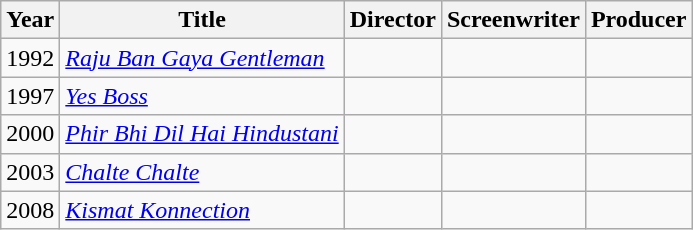<table class="wikitable">
<tr>
<th>Year</th>
<th>Title</th>
<th>Director</th>
<th>Screenwriter</th>
<th>Producer</th>
</tr>
<tr>
<td>1992</td>
<td><em><a href='#'>Raju Ban Gaya Gentleman</a></em></td>
<td></td>
<td></td>
<td></td>
</tr>
<tr>
<td>1997</td>
<td><em><a href='#'>Yes Boss</a></em></td>
<td></td>
<td></td>
<td></td>
</tr>
<tr>
<td>2000</td>
<td><em><a href='#'>Phir Bhi Dil Hai Hindustani</a></em></td>
<td></td>
<td></td>
<td></td>
</tr>
<tr>
<td>2003</td>
<td><em><a href='#'>Chalte Chalte</a></em></td>
<td></td>
<td></td>
<td></td>
</tr>
<tr>
<td>2008</td>
<td><em><a href='#'>Kismat Konnection</a></em></td>
<td></td>
<td></td>
<td></td>
</tr>
</table>
